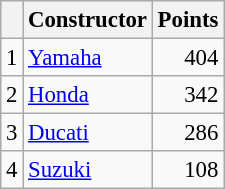<table class="wikitable" style="font-size: 95%;">
<tr>
<th></th>
<th>Constructor</th>
<th>Points</th>
</tr>
<tr>
<td align=center>1</td>
<td> <a href='#'>Yamaha</a></td>
<td align=right>404</td>
</tr>
<tr>
<td align=center>2</td>
<td> <a href='#'>Honda</a></td>
<td align=right>342</td>
</tr>
<tr>
<td align=center>3</td>
<td> <a href='#'>Ducati</a></td>
<td align=right>286</td>
</tr>
<tr>
<td align=center>4</td>
<td> <a href='#'>Suzuki</a></td>
<td align=right>108</td>
</tr>
</table>
